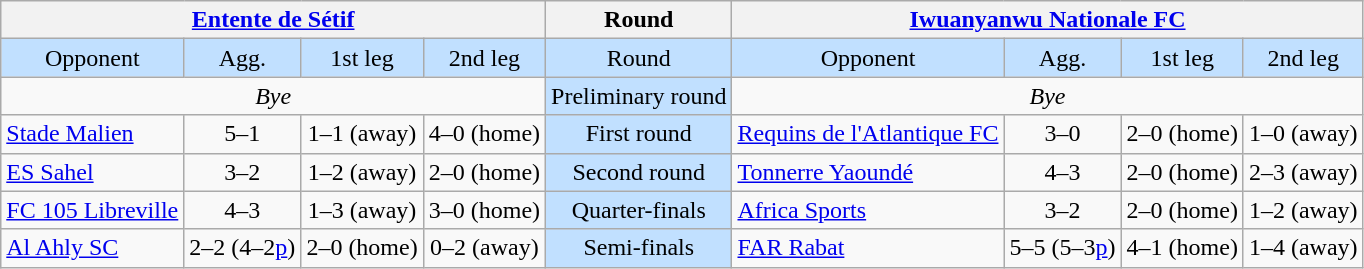<table class="wikitable" style="text-align: center;">
<tr>
<th colspan=4> <a href='#'>Entente de Sétif</a></th>
<th>Round</th>
<th colspan=4> <a href='#'>Iwuanyanwu Nationale FC</a></th>
</tr>
<tr bgcolor=#c1e0ff>
<td>Opponent</td>
<td>Agg.</td>
<td>1st leg</td>
<td>2nd leg</td>
<td>Round</td>
<td>Opponent</td>
<td>Agg.</td>
<td>1st leg</td>
<td>2nd leg</td>
</tr>
<tr>
<td colspan=4><em>Bye</em></td>
<td bgcolor=#c1e0ff>Preliminary round</td>
<td colspan=4><em>Bye</em></td>
</tr>
<tr>
<td align=left> <a href='#'>Stade Malien</a></td>
<td>5–1</td>
<td>1–1 (away)</td>
<td>4–0 (home)</td>
<td bgcolor=#c1e0ff>First round</td>
<td align=left> <a href='#'>Requins de l'Atlantique FC</a></td>
<td>3–0</td>
<td>2–0 (home)</td>
<td>1–0 (away)</td>
</tr>
<tr>
<td align=left> <a href='#'>ES Sahel</a></td>
<td>3–2</td>
<td>1–2 (away)</td>
<td>2–0 (home)</td>
<td bgcolor=#c1e0ff>Second round</td>
<td align=left> <a href='#'>Tonnerre Yaoundé</a></td>
<td>4–3</td>
<td>2–0 (home)</td>
<td>2–3 (away)</td>
</tr>
<tr>
<td align=left> <a href='#'>FC 105 Libreville</a></td>
<td>4–3</td>
<td>1–3 (away)</td>
<td>3–0 (home)</td>
<td bgcolor=#c1e0ff>Quarter-finals</td>
<td align=left> <a href='#'>Africa Sports</a></td>
<td>3–2</td>
<td>2–0 (home)</td>
<td>1–2 (away)</td>
</tr>
<tr>
<td align=left> <a href='#'>Al Ahly SC</a></td>
<td>2–2 (4–2<a href='#'>p</a>)</td>
<td>2–0 (home)</td>
<td>0–2 (away)</td>
<td bgcolor=#c1e0ff>Semi-finals</td>
<td align=left> <a href='#'>FAR Rabat</a></td>
<td>5–5 (5–3<a href='#'>p</a>)</td>
<td>4–1 (home)</td>
<td>1–4 (away)</td>
</tr>
</table>
